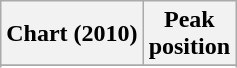<table class="wikitable sortable plainrowheaders" style="text-align:center">
<tr>
<th scope="col">Chart (2010)</th>
<th scope="col">Peak<br>position</th>
</tr>
<tr>
</tr>
<tr>
</tr>
<tr>
</tr>
</table>
